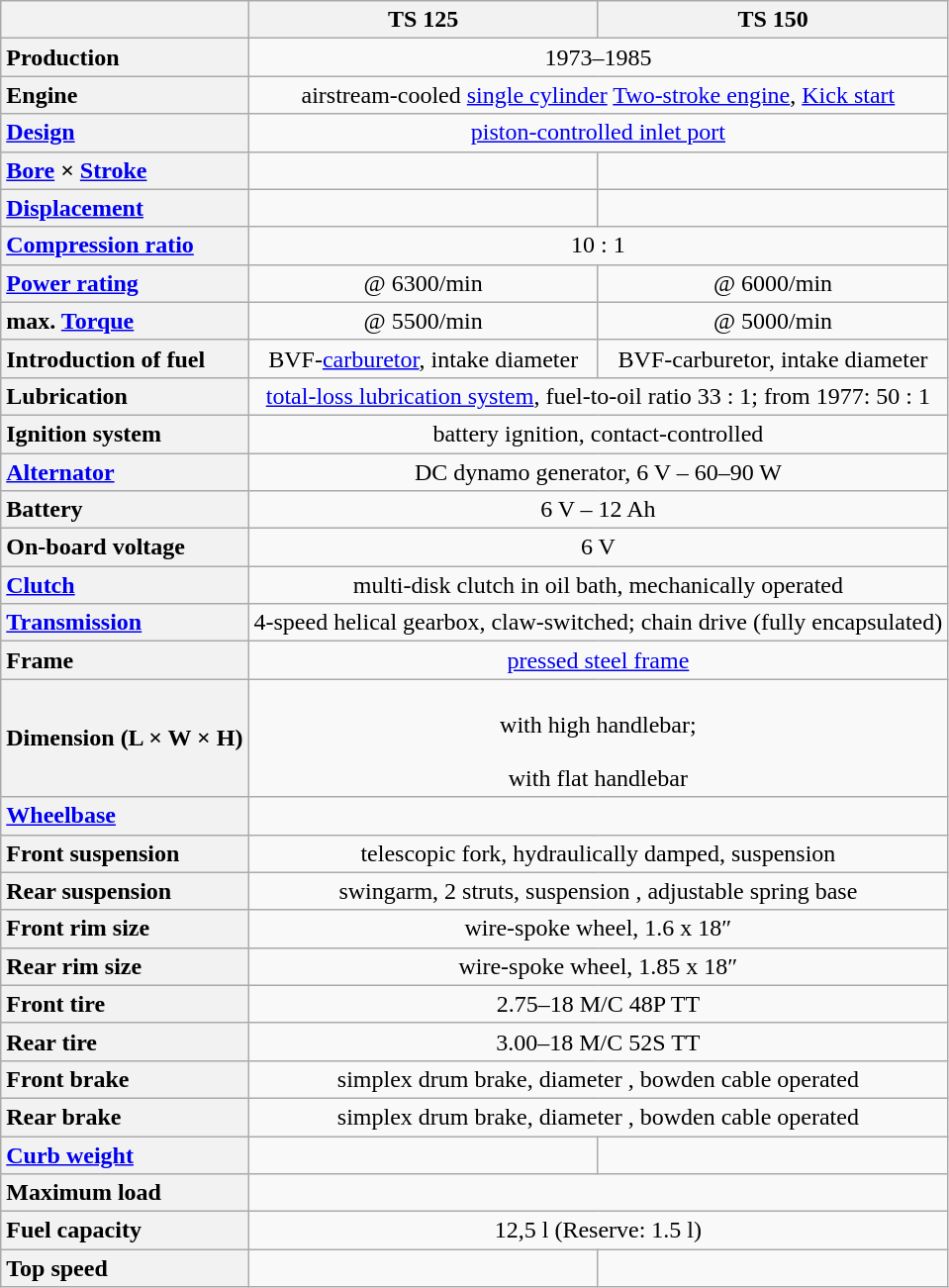<table class="wikitable" style="text-align:center;">
<tr id="data">
<th></th>
<th>TS 125</th>
<th>TS 150</th>
</tr>
<tr>
<th style="text-align:left;">Production</th>
<td colspan="2">1973–1985</td>
</tr>
<tr>
<th style="text-align:left;">Engine</th>
<td colspan="2">airstream-cooled <a href='#'>single cylinder</a> <a href='#'>Two-stroke engine</a>, <a href='#'>Kick start</a></td>
</tr>
<tr>
<th style="text-align:left;"><a href='#'>Design</a></th>
<td colspan="2"><a href='#'>piston-controlled inlet port</a></td>
</tr>
<tr>
<th style="text-align:left;"><a href='#'>Bore</a> × <a href='#'>Stroke</a></th>
<td></td>
<td></td>
</tr>
<tr>
<th style="text-align:left;"><a href='#'>Displacement</a></th>
<td></td>
<td></td>
</tr>
<tr>
<th style="text-align:left;"><a href='#'>Compression ratio</a></th>
<td colspan="2">10 : 1</td>
</tr>
<tr>
<th style="text-align:left;"><a href='#'>Power rating</a></th>
<td> @ 6300/min</td>
<td> @ 6000/min</td>
</tr>
<tr>
<th style="text-align:left;">max. <a href='#'>Torque</a></th>
<td> @ 5500/min</td>
<td> @ 5000/min</td>
</tr>
<tr>
<th style="text-align:left;">Introduction of fuel</th>
<td>BVF-<a href='#'>carburetor</a>, intake diameter </td>
<td>BVF-carburetor, intake diameter </td>
</tr>
<tr>
<th style="text-align:left;">Lubrication</th>
<td colspan="2"><a href='#'>total-loss lubrication system</a>, fuel-to-oil ratio 33 : 1; from 1977: 50 : 1</td>
</tr>
<tr>
<th style="text-align:left;">Ignition system</th>
<td colspan="2">battery ignition, contact-controlled</td>
</tr>
<tr>
<th style="text-align:left;"><a href='#'>Alternator</a></th>
<td colspan="2">DC dynamo generator, 6 V – 60–90 W</td>
</tr>
<tr>
<th style="text-align:left;">Battery</th>
<td colspan="2">6 V – 12 Ah</td>
</tr>
<tr>
<th style="text-align:left;">On-board voltage</th>
<td colspan="2">6 V</td>
</tr>
<tr>
<th style="text-align:left;"><a href='#'>Clutch</a></th>
<td colspan="2">multi-disk clutch in oil bath, mechanically operated</td>
</tr>
<tr>
<th style="text-align:left;"><a href='#'>Transmission</a></th>
<td colspan="2">4-speed helical gearbox, claw-switched; chain drive (fully encapsulated)</td>
</tr>
<tr>
<th style="text-align:left;">Frame</th>
<td colspan="2"><a href='#'>pressed steel frame</a></td>
</tr>
<tr>
<th style="text-align:left;">Dimension (L × W × H)</th>
<td colspan="2"><br>with high handlebar;<br><br>with flat handlebar</td>
</tr>
<tr>
<th style="text-align:left;"><a href='#'>Wheelbase</a></th>
<td colspan="2"><br></td>
</tr>
<tr>
<th style="text-align:left;">Front suspension</th>
<td colspan="2">telescopic fork, hydraulically damped, suspension </td>
</tr>
<tr>
<th style="text-align:left;">Rear suspension</th>
<td colspan="2">swingarm, 2 struts, suspension , adjustable spring base</td>
</tr>
<tr>
<th style="text-align:left;">Front rim size</th>
<td colspan="2">wire-spoke wheel, 1.6 x 18″</td>
</tr>
<tr>
<th style="text-align:left;">Rear rim size</th>
<td colspan="2">wire-spoke wheel, 1.85 x 18″</td>
</tr>
<tr>
<th style="text-align:left;">Front tire</th>
<td colspan="2">2.75–18 M/C 48P TT</td>
</tr>
<tr>
<th style="text-align:left;">Rear tire</th>
<td colspan="2">3.00–18 M/C 52S TT</td>
</tr>
<tr>
<th style="text-align:left;">Front brake</th>
<td colspan="2">simplex drum brake, diameter , bowden cable operated</td>
</tr>
<tr>
<th style="text-align:left;">Rear brake</th>
<td colspan="2">simplex drum brake, diameter , bowden cable operated</td>
</tr>
<tr>
<th style="text-align:left;"><a href='#'>Curb weight</a></th>
<td></td>
<td></td>
</tr>
<tr>
<th style="text-align:left;">Maximum load</th>
<td colspan="2"></td>
</tr>
<tr>
<th style="text-align:left;">Fuel capacity</th>
<td colspan="2">12,5 l (Reserve: 1.5 l)</td>
</tr>
<tr>
<th style="text-align:left;">Top speed</th>
<td></td>
<td></td>
</tr>
</table>
